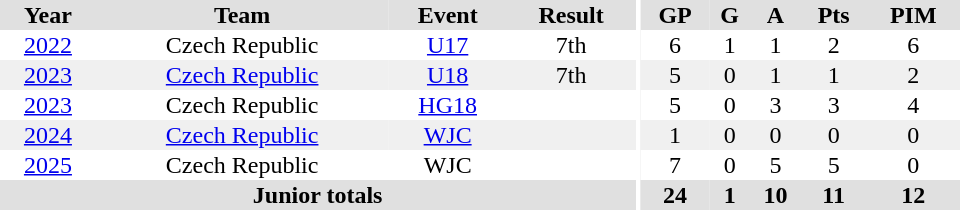<table border="0" cellpadding="1" cellspacing="0" ID="Table3" style="text-align:center; width:40em;">
<tr bgcolor="#e0e0e0">
<th>Year</th>
<th>Team</th>
<th>Event</th>
<th>Result</th>
<th rowspan="100" bgcolor="#ffffff"></th>
<th>GP</th>
<th>G</th>
<th>A</th>
<th>Pts</th>
<th>PIM</th>
</tr>
<tr>
<td><a href='#'>2022</a></td>
<td>Czech Republic</td>
<td><a href='#'>U17</a></td>
<td>7th</td>
<td>6</td>
<td>1</td>
<td>1</td>
<td>2</td>
<td>6</td>
</tr>
<tr bgcolor="f0f0f0">
<td><a href='#'>2023</a></td>
<td><a href='#'>Czech Republic</a></td>
<td><a href='#'>U18</a></td>
<td>7th</td>
<td>5</td>
<td>0</td>
<td>1</td>
<td>1</td>
<td>2</td>
</tr>
<tr>
<td><a href='#'>2023</a></td>
<td>Czech Republic</td>
<td><a href='#'>HG18</a></td>
<td></td>
<td>5</td>
<td>0</td>
<td>3</td>
<td>3</td>
<td>4</td>
</tr>
<tr bgcolor="#f0f0f0">
<td><a href='#'>2024</a></td>
<td><a href='#'>Czech Republic</a></td>
<td><a href='#'>WJC</a></td>
<td></td>
<td>1</td>
<td>0</td>
<td>0</td>
<td>0</td>
<td>0</td>
</tr>
<tr>
<td><a href='#'>2025</a></td>
<td>Czech Republic</td>
<td>WJC</td>
<td></td>
<td>7</td>
<td>0</td>
<td>5</td>
<td>5</td>
<td>0</td>
</tr>
<tr bgcolor="#e0e0e0">
<th colspan="4">Junior totals</th>
<th>24</th>
<th>1</th>
<th>10</th>
<th>11</th>
<th>12</th>
</tr>
</table>
